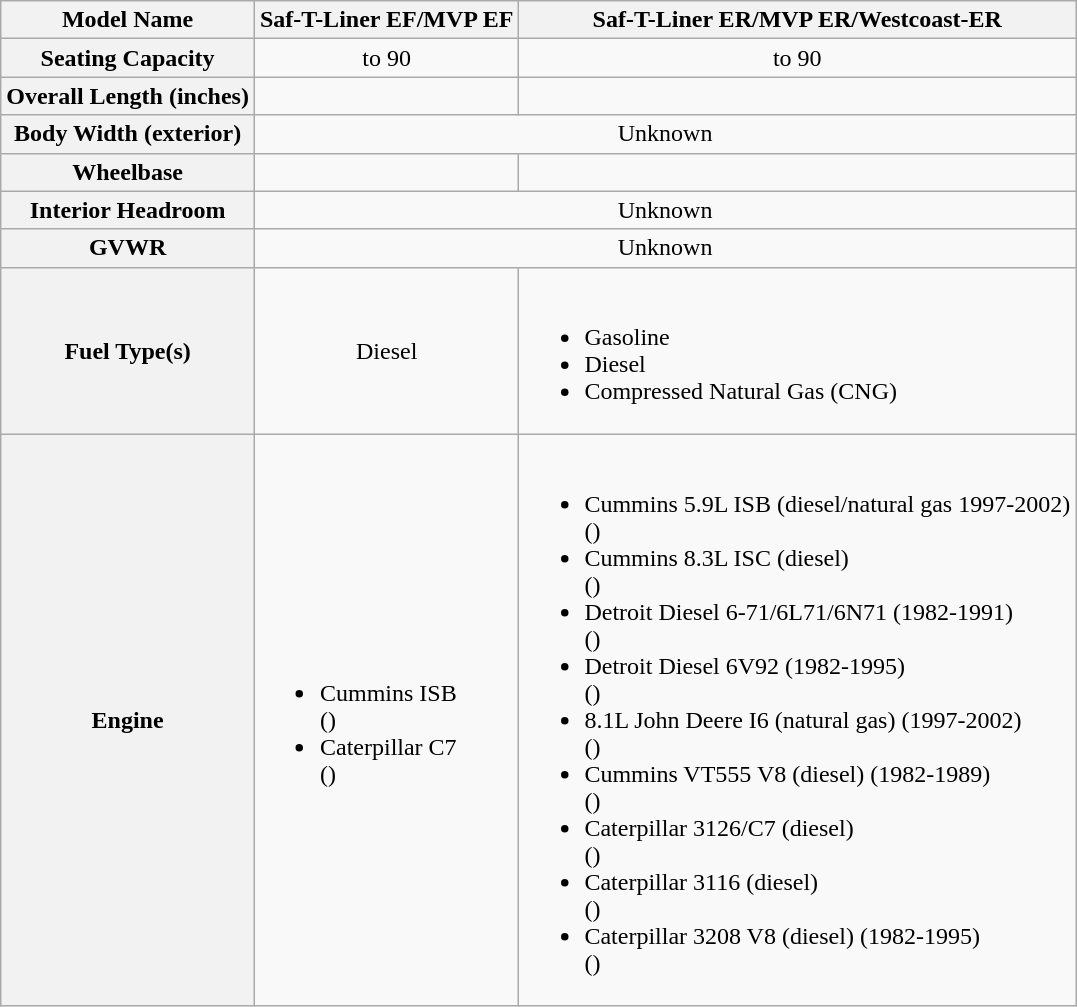<table class="wikitable">
<tr>
<th>Model Name</th>
<th>Saf-T-Liner EF/MVP EF</th>
<th>Saf-T-Liner ER/MVP ER/Westcoast-ER</th>
</tr>
<tr>
<th>Seating Capacity</th>
<td style="text-align:center">to 90</td>
<td style="text-align:center">to 90</td>
</tr>
<tr>
<th>Overall Length (inches)</th>
<td style="text-align:center"></td>
<td style="text-align:center"></td>
</tr>
<tr>
<th>Body Width (exterior)</th>
<td colspan=2 style="text-align:center">Unknown</td>
</tr>
<tr>
<th>Wheelbase</th>
<td style="text-align:center"></td>
<td style="text-align:center"></td>
</tr>
<tr>
<th>Interior Headroom</th>
<td colspan=2 style="text-align:center">Unknown</td>
</tr>
<tr>
<th>GVWR</th>
<td colspan=2 style="text-align:center">Unknown</td>
</tr>
<tr>
<th>Fuel Type(s)</th>
<td style="text-align:center">Diesel</td>
<td><br><ul><li>Gasoline</li><li>Diesel</li><li>Compressed Natural Gas (CNG)</li></ul></td>
</tr>
<tr>
<th>Engine</th>
<td><br><ul><li>Cummins ISB<br>()</li><li>Caterpillar C7<br>()</li></ul></td>
<td><br><ul><li>Cummins 5.9L ISB (diesel/natural gas 1997-2002)<br>()</li><li>Cummins 8.3L ISC (diesel)<br>()</li><li>Detroit Diesel 6-71/6L71/6N71 (1982-1991) <br>()</li><li>Detroit Diesel 6V92 (1982-1995) <br>()</li><li>8.1L John Deere I6 (natural gas) (1997-2002)<br>()</li><li>Cummins VT555 V8 (diesel) (1982-1989) <br>()</li><li>Caterpillar 3126/C7 (diesel)<br> ()</li><li>Caterpillar 3116 (diesel) <br> ()</li><li>Caterpillar 3208 V8 (diesel) (1982-1995) <br>()</li></ul></td>
</tr>
</table>
